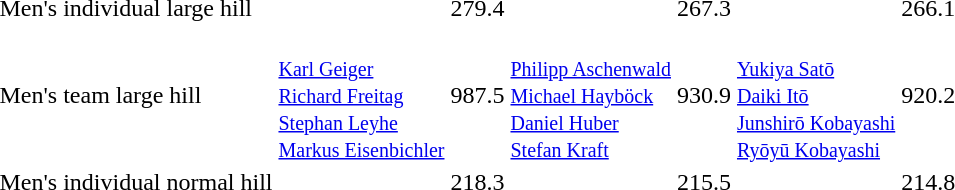<table>
<tr>
<td>Men's individual large hill<br></td>
<td></td>
<td>279.4</td>
<td></td>
<td>267.3</td>
<td></td>
<td>266.1</td>
</tr>
<tr>
<td>Men's team large hill<br></td>
<td><br><small><a href='#'>Karl Geiger</a><br><a href='#'>Richard Freitag</a><br><a href='#'>Stephan Leyhe</a><br><a href='#'>Markus Eisenbichler</a></small></td>
<td>987.5</td>
<td><br><small><a href='#'>Philipp Aschenwald</a><br><a href='#'>Michael Hayböck</a><br><a href='#'>Daniel Huber</a><br><a href='#'>Stefan Kraft</a></small></td>
<td>930.9</td>
<td><br><small><a href='#'>Yukiya Satō</a><br><a href='#'>Daiki Itō</a><br><a href='#'>Junshirō Kobayashi</a><br><a href='#'>Ryōyū Kobayashi</a></small></td>
<td>920.2</td>
</tr>
<tr>
<td>Men's individual normal hill<br></td>
<td></td>
<td>218.3</td>
<td></td>
<td>215.5</td>
<td></td>
<td>214.8</td>
</tr>
</table>
